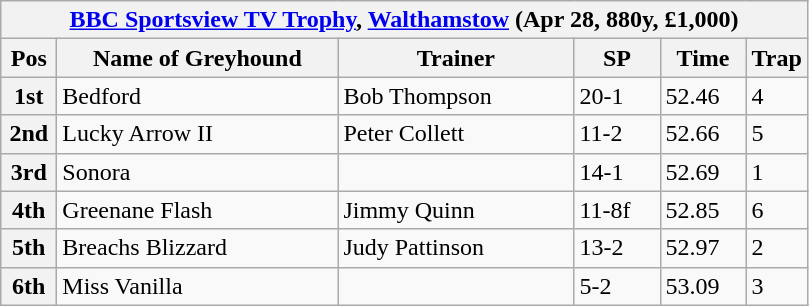<table class="wikitable">
<tr>
<th colspan="6"><a href='#'>BBC Sportsview TV Trophy</a>, <a href='#'>Walthamstow</a> (Apr 28, 880y, £1,000)</th>
</tr>
<tr>
<th width=30>Pos</th>
<th width=180>Name of Greyhound</th>
<th width=150>Trainer</th>
<th width=50>SP</th>
<th width=50>Time</th>
<th width=30>Trap</th>
</tr>
<tr>
<th>1st</th>
<td>Bedford </td>
<td>Bob Thompson</td>
<td>20-1</td>
<td>52.46</td>
<td>4</td>
</tr>
<tr>
<th>2nd</th>
<td>Lucky Arrow II</td>
<td>Peter Collett</td>
<td>11-2</td>
<td>52.66</td>
<td>5</td>
</tr>
<tr>
<th>3rd</th>
<td>Sonora</td>
<td></td>
<td>14-1</td>
<td>52.69</td>
<td>1</td>
</tr>
<tr>
<th>4th</th>
<td>Greenane Flash</td>
<td>Jimmy Quinn</td>
<td>11-8f</td>
<td>52.85</td>
<td>6</td>
</tr>
<tr>
<th>5th</th>
<td>Breachs Blizzard</td>
<td>Judy Pattinson</td>
<td>13-2</td>
<td>52.97</td>
<td>2</td>
</tr>
<tr>
<th>6th</th>
<td>Miss Vanilla</td>
<td></td>
<td>5-2</td>
<td>53.09</td>
<td>3</td>
</tr>
</table>
